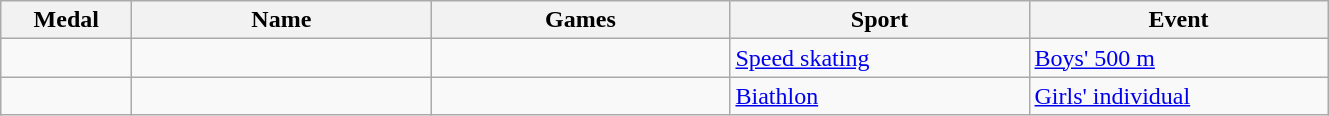<table class="wikitable sortable">
<tr>
<th style="width:5em">Medal</th>
<th style="width:12em">Name</th>
<th style="width:12em">Games</th>
<th style="width:12em">Sport</th>
<th style="width:12em">Event</th>
</tr>
<tr>
<td></td>
<td></td>
<td></td>
<td> <a href='#'>Speed skating</a></td>
<td><a href='#'>Boys' 500 m</a></td>
</tr>
<tr>
<td></td>
<td></td>
<td></td>
<td> <a href='#'>Biathlon</a></td>
<td><a href='#'>Girls' individual</a></td>
</tr>
</table>
